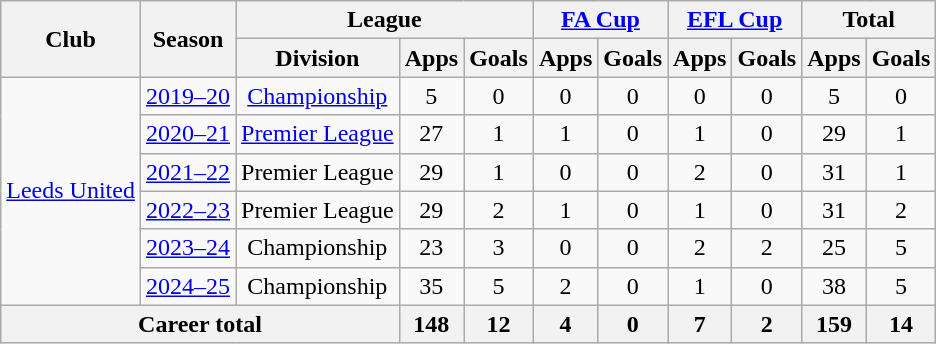<table class="wikitable" style="text-align: center;">
<tr>
<th rowspan="2">Club</th>
<th rowspan="2">Season</th>
<th colspan="3">League</th>
<th colspan="2"><a href='#'>FA Cup</a></th>
<th colspan="2"><a href='#'>EFL Cup</a></th>
<th colspan="2">Total</th>
</tr>
<tr>
<th>Division</th>
<th>Apps</th>
<th>Goals</th>
<th>Apps</th>
<th>Goals</th>
<th>Apps</th>
<th>Goals</th>
<th>Apps</th>
<th>Goals</th>
</tr>
<tr>
<td rowspan="6"><a href='#'>Leeds United</a></td>
<td><a href='#'>2019–20</a></td>
<td><a href='#'>Championship</a></td>
<td>5</td>
<td>0</td>
<td>0</td>
<td>0</td>
<td>0</td>
<td>0</td>
<td>5</td>
<td>0</td>
</tr>
<tr>
<td><a href='#'>2020–21</a></td>
<td><a href='#'>Premier League</a></td>
<td>27</td>
<td>1</td>
<td>1</td>
<td>0</td>
<td>1</td>
<td>0</td>
<td>29</td>
<td>1</td>
</tr>
<tr>
<td><a href='#'>2021–22</a></td>
<td>Premier League</td>
<td>29</td>
<td>1</td>
<td>0</td>
<td>0</td>
<td>2</td>
<td>0</td>
<td>31</td>
<td>1</td>
</tr>
<tr>
<td><a href='#'>2022–23</a></td>
<td>Premier League</td>
<td>29</td>
<td>2</td>
<td>1</td>
<td>0</td>
<td>1</td>
<td>0</td>
<td>31</td>
<td>2</td>
</tr>
<tr>
<td><a href='#'>2023–24</a></td>
<td>Championship</td>
<td>23</td>
<td>3</td>
<td>0</td>
<td>0</td>
<td>2</td>
<td>2</td>
<td>25</td>
<td>5</td>
</tr>
<tr>
<td><a href='#'>2024–25</a></td>
<td>Championship</td>
<td>35</td>
<td>5</td>
<td>2</td>
<td>0</td>
<td>1</td>
<td>0</td>
<td>38</td>
<td>5</td>
</tr>
<tr>
<th colspan="3">Career total</th>
<th>148</th>
<th>12</th>
<th>4</th>
<th>0</th>
<th>7</th>
<th>2</th>
<th>159</th>
<th>14</th>
</tr>
</table>
